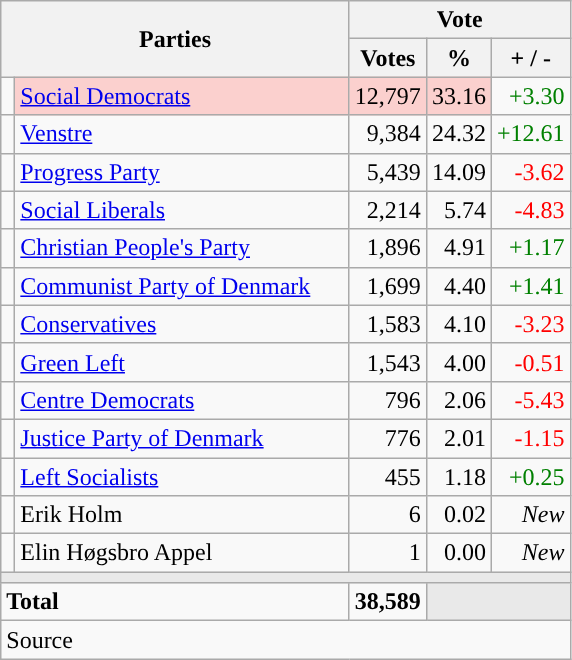<table class="wikitable" style="text-align:right;">
<tr>
<th style="text-align:centre;" rowspan="2" colspan="2" width="225">Parties</th>
<th colspan="3">Vote</th>
</tr>
<tr>
<th width="15">Votes</th>
<th width="15">%</th>
<th width="15">+ / -</th>
</tr>
<tr>
<td width="2" style="color:inherit;background:"></td>
<td bgcolor=#fbd0ce  align="left"><a href='#'>Social Democrats</a></td>
<td bgcolor=#fbd0ce>12,797</td>
<td bgcolor=#fbd0ce>33.16</td>
<td style=color:green;>+3.30</td>
</tr>
<tr>
<td width="2" style="color:inherit;background:"></td>
<td align="left"><a href='#'>Venstre</a></td>
<td>9,384</td>
<td>24.32</td>
<td style=color:green;>+12.61</td>
</tr>
<tr>
<td width="2" style="color:inherit;background:"></td>
<td align="left"><a href='#'>Progress Party</a></td>
<td>5,439</td>
<td>14.09</td>
<td style=color:red;>-3.62</td>
</tr>
<tr>
<td width="2" style="color:inherit;background:"></td>
<td align="left"><a href='#'>Social Liberals</a></td>
<td>2,214</td>
<td>5.74</td>
<td style=color:red;>-4.83</td>
</tr>
<tr>
<td width="2" style="color:inherit;background:"></td>
<td align="left"><a href='#'>Christian People's Party</a></td>
<td>1,896</td>
<td>4.91</td>
<td style=color:green;>+1.17</td>
</tr>
<tr>
<td width="2" style="color:inherit;background:"></td>
<td align="left"><a href='#'>Communist Party of Denmark</a></td>
<td>1,699</td>
<td>4.40</td>
<td style=color:green;>+1.41</td>
</tr>
<tr>
<td width="2" style="color:inherit;background:"></td>
<td align="left"><a href='#'>Conservatives</a></td>
<td>1,583</td>
<td>4.10</td>
<td style=color:red;>-3.23</td>
</tr>
<tr>
<td width="2" style="color:inherit;background:"></td>
<td align="left"><a href='#'>Green Left</a></td>
<td>1,543</td>
<td>4.00</td>
<td style=color:red;>-0.51</td>
</tr>
<tr>
<td width="2" style="color:inherit;background:"></td>
<td align="left"><a href='#'>Centre Democrats</a></td>
<td>796</td>
<td>2.06</td>
<td style=color:red;>-5.43</td>
</tr>
<tr>
<td width="2" style="color:inherit;background:"></td>
<td align="left"><a href='#'>Justice Party of Denmark</a></td>
<td>776</td>
<td>2.01</td>
<td style=color:red;>-1.15</td>
</tr>
<tr>
<td width="2" style="color:inherit;background:"></td>
<td align="left"><a href='#'>Left Socialists</a></td>
<td>455</td>
<td>1.18</td>
<td style=color:green;>+0.25</td>
</tr>
<tr>
<td width="2" style="color:inherit;background:"></td>
<td align="left">Erik Holm</td>
<td>6</td>
<td>0.02</td>
<td><em>New</em></td>
</tr>
<tr>
<td width="2" style="color:inherit;background:"></td>
<td align="left">Elin Høgsbro Appel</td>
<td>1</td>
<td>0.00</td>
<td><em>New</em></td>
</tr>
<tr>
<td colspan="7" bgcolor="#E9E9E9"></td>
</tr>
<tr>
<td align="left" colspan="2"><strong>Total</strong></td>
<td><strong>38,589</strong></td>
<td bgcolor="#E9E9E9" colspan="2"></td>
</tr>
<tr>
<td align="left" colspan="6">Source</td>
</tr>
</table>
